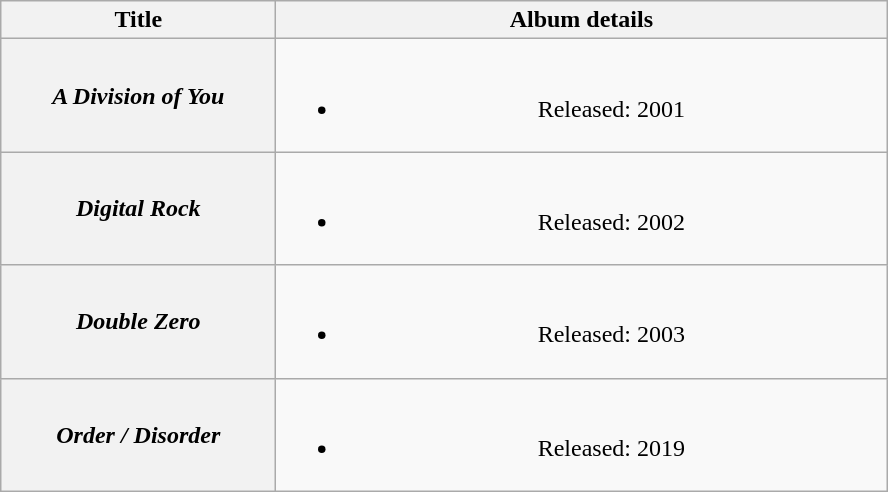<table class="wikitable plainrowheaders" style="text-align:center;">
<tr>
<th scope="col" rowspan="1" style="width:11em;">Title</th>
<th scope="col" rowspan="1" style="width:25em;">Album details</th>
</tr>
<tr>
<th scope="row"><em>A Division of You</em></th>
<td><br><ul><li>Released: 2001</li></ul></td>
</tr>
<tr>
<th scope="row"><em>Digital Rock</em></th>
<td><br><ul><li>Released: 2002</li></ul></td>
</tr>
<tr>
<th scope="row"><em>Double Zero</em></th>
<td><br><ul><li>Released: 2003</li></ul></td>
</tr>
<tr>
<th scope="row"><em>Order / Disorder</em></th>
<td><br><ul><li>Released: 2019</li></ul></td>
</tr>
</table>
